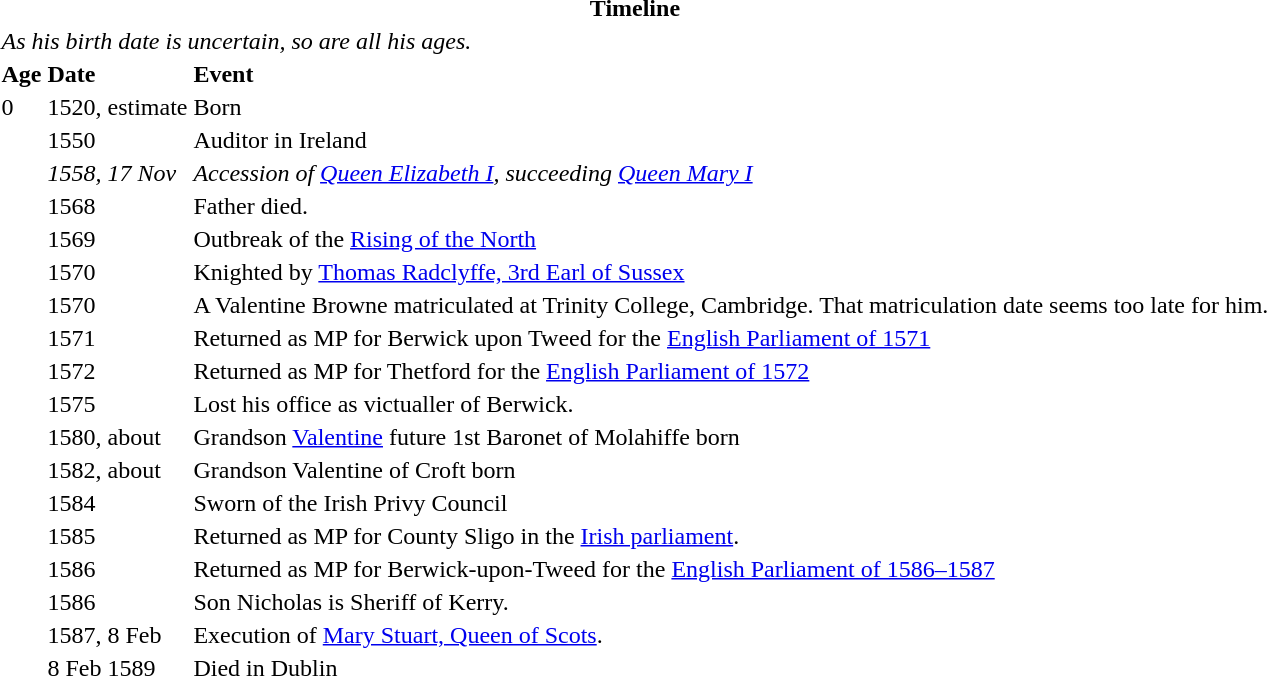<table>
<tr>
<th colspan=3>Timeline</th>
</tr>
<tr>
<td colspan=3><em>As his birth date is uncertain, so are all his ages.</em></td>
</tr>
<tr>
<th align=left>Age</th>
<th align=left>Date</th>
<th align=left>Event</th>
</tr>
<tr>
<td>0</td>
<td>1520, estimate</td>
<td>Born</td>
</tr>
<tr>
<td></td>
<td>1550</td>
<td>Auditor in Ireland</td>
</tr>
<tr>
<td></td>
<td><em>1558, 17 Nov</em></td>
<td><em>Accession of <a href='#'>Queen Elizabeth I</a>, succeeding <a href='#'>Queen Mary I</a></em></td>
</tr>
<tr>
<td></td>
<td>1568</td>
<td>Father died.</td>
</tr>
<tr>
<td></td>
<td>1569</td>
<td>Outbreak of the <a href='#'>Rising of the North</a></td>
</tr>
<tr>
<td></td>
<td>1570</td>
<td>Knighted by <a href='#'>Thomas Radclyffe, 3rd Earl of Sussex</a></td>
</tr>
<tr>
<td></td>
<td>1570</td>
<td>A Valentine Browne matriculated at Trinity College, Cambridge. That matriculation date seems too late for him.</td>
</tr>
<tr>
<td></td>
<td>1571</td>
<td>Returned as MP for Berwick upon Tweed for the <a href='#'>English Parliament of 1571</a></td>
</tr>
<tr>
<td></td>
<td>1572</td>
<td>Returned as MP for Thetford for the <a href='#'>English Parliament of 1572</a></td>
</tr>
<tr>
<td></td>
<td>1575</td>
<td>Lost his office as victualler of Berwick.</td>
</tr>
<tr>
<td></td>
<td>1580, about</td>
<td>Grandson <a href='#'>Valentine</a> future 1st Baronet of Molahiffe born</td>
</tr>
<tr>
<td></td>
<td>1582, about</td>
<td>Grandson Valentine of Croft born</td>
</tr>
<tr>
<td></td>
<td>1584</td>
<td>Sworn of the Irish Privy Council</td>
</tr>
<tr>
<td></td>
<td>1585</td>
<td>Returned as MP for County Sligo in the <a href='#'>Irish parliament</a>.</td>
</tr>
<tr>
<td></td>
<td>1586</td>
<td>Returned as MP for Berwick-upon-Tweed for the <a href='#'>English Parliament of 1586–1587</a></td>
</tr>
<tr>
<td></td>
<td>1586</td>
<td>Son Nicholas is Sheriff of Kerry.</td>
</tr>
<tr>
<td></td>
<td>1587, 8 Feb</td>
<td>Execution of <a href='#'>Mary Stuart, Queen of Scots</a>.</td>
</tr>
<tr>
<td></td>
<td>8 Feb 1589</td>
<td>Died in Dublin</td>
</tr>
</table>
